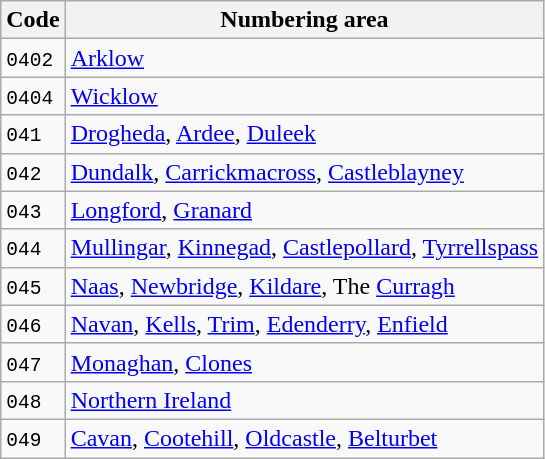<table class="wikitable">
<tr>
<th>Code</th>
<th>Numbering area</th>
</tr>
<tr>
<td><code>0402</code></td>
<td><a href='#'>Arklow</a></td>
</tr>
<tr>
<td><code>0404</code></td>
<td><a href='#'>Wicklow</a></td>
</tr>
<tr>
<td><code>041</code></td>
<td><a href='#'>Drogheda</a>, <a href='#'>Ardee</a>, <a href='#'>Duleek</a></td>
</tr>
<tr>
<td><code>042</code></td>
<td><a href='#'>Dundalk</a>, <a href='#'>Carrickmacross</a>, <a href='#'>Castleblayney</a></td>
</tr>
<tr>
<td><code>043</code></td>
<td><a href='#'>Longford</a>, <a href='#'>Granard</a></td>
</tr>
<tr>
<td><code>044</code></td>
<td><a href='#'>Mullingar</a>, <a href='#'>Kinnegad</a>, <a href='#'>Castlepollard</a>, <a href='#'>Tyrrellspass</a></td>
</tr>
<tr>
<td><code>045</code></td>
<td><a href='#'>Naas</a>, <a href='#'>Newbridge</a>, <a href='#'>Kildare</a>, The <a href='#'>Curragh</a></td>
</tr>
<tr>
<td><code>046</code></td>
<td><a href='#'>Navan</a>, <a href='#'>Kells</a>, <a href='#'>Trim</a>, <a href='#'>Edenderry</a>, <a href='#'>Enfield</a></td>
</tr>
<tr>
<td><code>047</code></td>
<td><a href='#'>Monaghan</a>, <a href='#'>Clones</a></td>
</tr>
<tr>
<td><code>048</code></td>
<td><a href='#'>Northern Ireland</a></td>
</tr>
<tr>
<td><code>049</code></td>
<td><a href='#'>Cavan</a>, <a href='#'>Cootehill</a>, <a href='#'>Oldcastle</a>, <a href='#'>Belturbet</a></td>
</tr>
</table>
